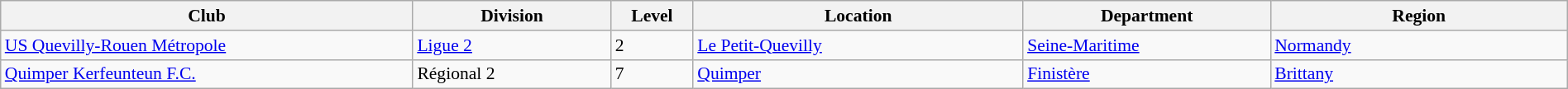<table class="wikitable sortable" width=100% style="font-size:90%">
<tr>
<th width=25%>Club</th>
<th width=12%>Division</th>
<th width=5%>Level</th>
<th width=20%>Location</th>
<th width=15%>Department</th>
<th width=18%>Region</th>
</tr>
<tr>
<td><a href='#'>US Quevilly-Rouen Métropole</a></td>
<td><a href='#'>Ligue 2</a></td>
<td>2</td>
<td><a href='#'>Le Petit-Quevilly</a></td>
<td><a href='#'>Seine-Maritime</a></td>
<td><a href='#'>Normandy</a></td>
</tr>
<tr>
<td><a href='#'>Quimper Kerfeunteun F.C.</a></td>
<td>Régional 2</td>
<td>7</td>
<td><a href='#'>Quimper</a></td>
<td><a href='#'>Finistère</a></td>
<td><a href='#'>Brittany</a></td>
</tr>
</table>
